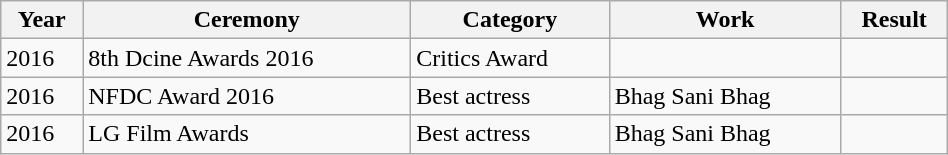<table class="wikitable mw-collapsible " style="width:50%;" >
<tr>
<th>Year</th>
<th>Ceremony</th>
<th>Category</th>
<th>Work</th>
<th>Result</th>
</tr>
<tr>
<td>2016</td>
<td>8th Dcine Awards 2016</td>
<td>Critics Award</td>
<td></td>
<td></td>
</tr>
<tr>
<td>2016</td>
<td>NFDC Award 2016</td>
<td>Best actress</td>
<td>Bhag Sani Bhag</td>
<td></td>
</tr>
<tr>
<td>2016</td>
<td>LG Film Awards</td>
<td>Best actress</td>
<td>Bhag Sani Bhag</td>
<td></td>
</tr>
</table>
